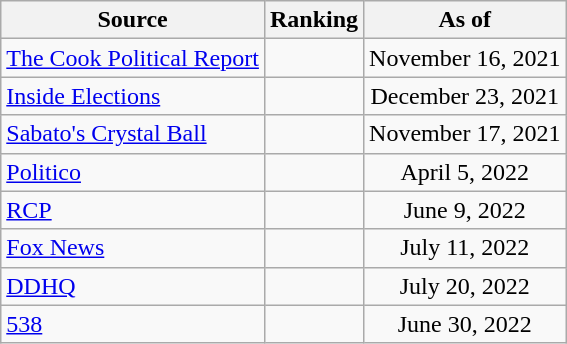<table class="wikitable" style="text-align:center">
<tr>
<th>Source</th>
<th>Ranking</th>
<th>As of</th>
</tr>
<tr>
<td align=left><a href='#'>The Cook Political Report</a></td>
<td></td>
<td>November 16, 2021</td>
</tr>
<tr>
<td align=left><a href='#'>Inside Elections</a></td>
<td></td>
<td>December 23, 2021</td>
</tr>
<tr>
<td align=left><a href='#'>Sabato's Crystal Ball</a></td>
<td></td>
<td>November 17, 2021</td>
</tr>
<tr>
<td align="left"><a href='#'>Politico</a></td>
<td></td>
<td>April 5, 2022</td>
</tr>
<tr>
<td align="left"><a href='#'>RCP</a></td>
<td></td>
<td>June 9, 2022</td>
</tr>
<tr>
<td align=left><a href='#'>Fox News</a></td>
<td></td>
<td>July 11, 2022</td>
</tr>
<tr>
<td align="left"><a href='#'>DDHQ</a></td>
<td></td>
<td>July 20, 2022</td>
</tr>
<tr>
<td align="left"><a href='#'>538</a></td>
<td></td>
<td>June 30, 2022</td>
</tr>
</table>
